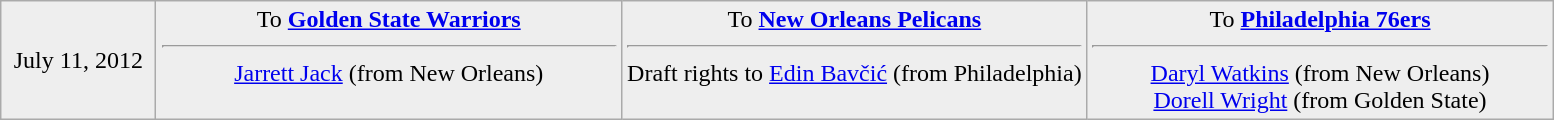<table class="wikitable sortable sortable" style="text-align: center">
<tr style="background:#eee;">
<td style="width:10%">July 11, 2012</td>
<td style="width:30%; vertical-align:top;">To <strong><a href='#'>Golden State Warriors</a></strong><hr><a href='#'>Jarrett Jack</a> (from New Orleans)</td>
<td style="width:30%; vertical-align:top;">To <strong><a href='#'>New Orleans Pelicans</a></strong><hr>Draft rights to <a href='#'>Edin Bavčić</a> (from Philadelphia)</td>
<td style="width:30%; vertical-align:top;">To <strong><a href='#'>Philadelphia 76ers</a></strong><hr><a href='#'>Daryl Watkins</a> (from New Orleans)<br><a href='#'>Dorell Wright</a> (from Golden State)</td>
</tr>
</table>
